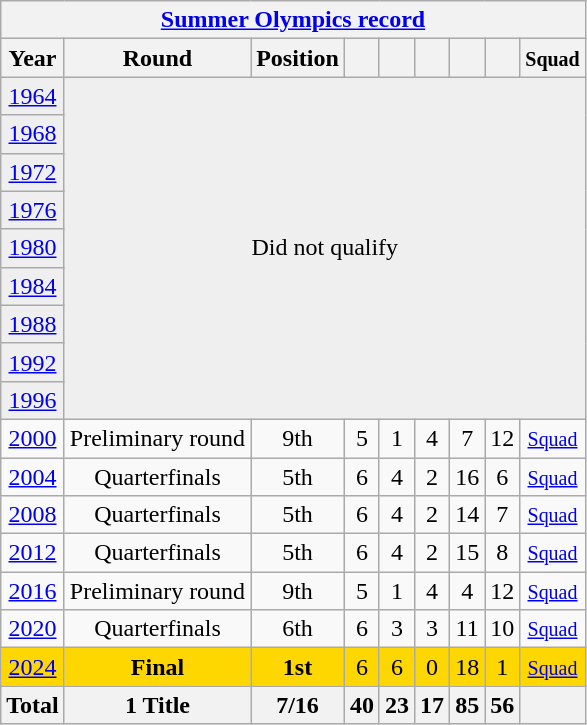<table class="wikitable" style="text-align: center;">
<tr>
<th colspan=9><a href='#'>Summer Olympics record</a></th>
</tr>
<tr>
<th>Year</th>
<th>Round</th>
<th>Position</th>
<th></th>
<th></th>
<th></th>
<th></th>
<th></th>
<th><small>Squad</small></th>
</tr>
<tr bgcolor="efefef">
<td> <a href='#'>1964</a></td>
<td colspan=8 rowspan=9 align=center>Did not qualify</td>
</tr>
<tr bgcolor="efefef">
<td> <a href='#'>1968</a></td>
</tr>
<tr bgcolor="efefef">
<td> <a href='#'>1972</a></td>
</tr>
<tr bgcolor="efefef">
<td> <a href='#'>1976</a></td>
</tr>
<tr bgcolor="efefef">
<td> <a href='#'>1980</a></td>
</tr>
<tr bgcolor="efefef">
<td> <a href='#'>1984</a></td>
</tr>
<tr bgcolor="efefef">
<td> <a href='#'>1988</a></td>
</tr>
<tr bgcolor="efefef">
<td> <a href='#'>1992</a></td>
</tr>
<tr bgcolor="efefef">
<td> <a href='#'>1996</a></td>
</tr>
<tr>
<td> <a href='#'>2000</a></td>
<td>Preliminary round</td>
<td>9th</td>
<td>5</td>
<td>1</td>
<td>4</td>
<td>7</td>
<td>12</td>
<td><small><a href='#'>Squad</a></small></td>
</tr>
<tr>
<td> <a href='#'>2004</a></td>
<td>Quarterfinals</td>
<td>5th</td>
<td>6</td>
<td>4</td>
<td>2</td>
<td>16</td>
<td>6</td>
<td><small><a href='#'>Squad</a></small></td>
</tr>
<tr>
<td> <a href='#'>2008</a></td>
<td>Quarterfinals</td>
<td>5th</td>
<td>6</td>
<td>4</td>
<td>2</td>
<td>14</td>
<td>7</td>
<td><small><a href='#'>Squad</a></small></td>
</tr>
<tr>
<td> <a href='#'>2012</a></td>
<td>Quarterfinals</td>
<td>5th</td>
<td>6</td>
<td>4</td>
<td>2</td>
<td>15</td>
<td>8</td>
<td><small><a href='#'>Squad</a></small></td>
</tr>
<tr>
<td> <a href='#'>2016</a></td>
<td>Preliminary round</td>
<td>9th</td>
<td>5</td>
<td>1</td>
<td>4</td>
<td>4</td>
<td>12</td>
<td><small><a href='#'>Squad</a></small></td>
</tr>
<tr>
<td> <a href='#'>2020</a></td>
<td>Quarterfinals</td>
<td>6th</td>
<td>6</td>
<td>3</td>
<td>3</td>
<td>11</td>
<td>10</td>
<td><small><a href='#'>Squad</a></small></td>
</tr>
<tr bgcolor=gold>
<td> <a href='#'>2024</a></td>
<td><strong>Final</strong></td>
<td><strong>1st</strong></td>
<td>6</td>
<td>6</td>
<td>0</td>
<td>18</td>
<td>1</td>
<td><small><a href='#'>Squad</a></small></td>
</tr>
<tr>
<th>Total</th>
<th>1 Title</th>
<th>7/16</th>
<th>40</th>
<th>23</th>
<th>17</th>
<th>85</th>
<th>56</th>
<th></th>
</tr>
</table>
